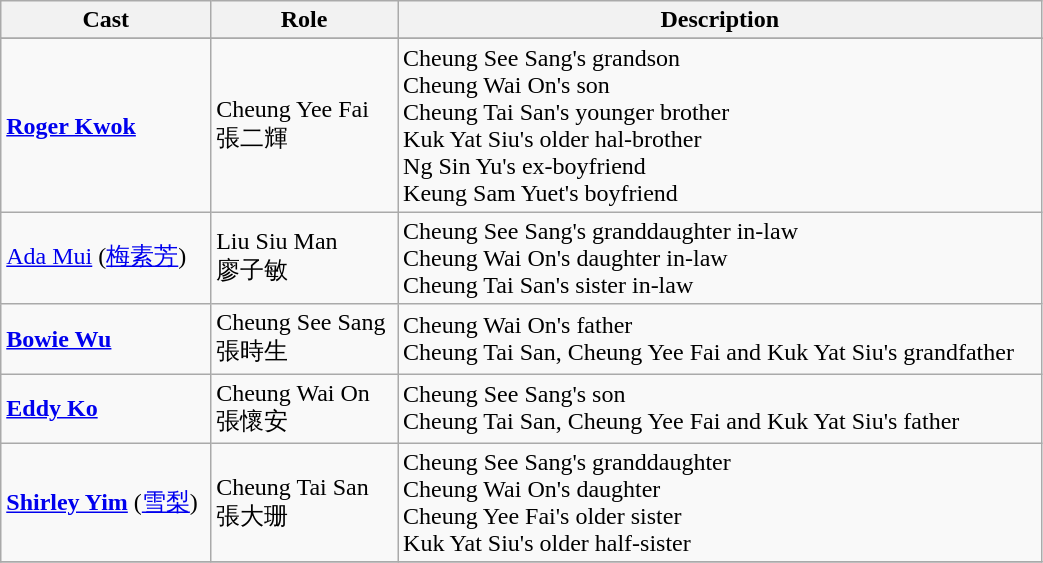<table class="wikitable" width="55%">
<tr>
<th>Cast</th>
<th>Role</th>
<th>Description</th>
</tr>
<tr>
</tr>
<tr>
<td><strong><a href='#'>Roger Kwok</a></strong></td>
<td>Cheung Yee Fai<br>張二輝</td>
<td>Cheung See Sang's grandson<br>Cheung Wai On's son<br>Cheung Tai San's younger brother<br>Kuk Yat Siu's older hal-brother<br>Ng Sin Yu's ex-boyfriend<br>Keung Sam Yuet's boyfriend</td>
</tr>
<tr>
<td><a href='#'>Ada Mui</a> (<a href='#'>梅素芳</a>)</td>
<td>Liu Siu Man<br>廖子敏</td>
<td>Cheung See Sang's granddaughter in-law<br>Cheung Wai On's daughter in-law<br>Cheung Tai San's sister in-law</td>
</tr>
<tr>
<td><strong><a href='#'>Bowie Wu</a></strong></td>
<td>Cheung See Sang<br>張時生</td>
<td>Cheung Wai On's father<br>Cheung Tai San, Cheung Yee Fai and Kuk Yat Siu's grandfather</td>
</tr>
<tr>
<td><strong><a href='#'>Eddy Ko</a></strong></td>
<td>Cheung Wai On<br>張懷安</td>
<td>Cheung See Sang's son<br>Cheung Tai San, Cheung Yee Fai and Kuk Yat Siu's father</td>
</tr>
<tr>
<td><strong><a href='#'>Shirley Yim</a></strong> (<a href='#'>雪梨</a>)</td>
<td>Cheung Tai San<br>張大珊</td>
<td>Cheung See Sang's granddaughter<br>Cheung Wai On's daughter<br>Cheung Yee Fai's older sister<br>Kuk Yat Siu's older half-sister</td>
</tr>
<tr>
</tr>
</table>
